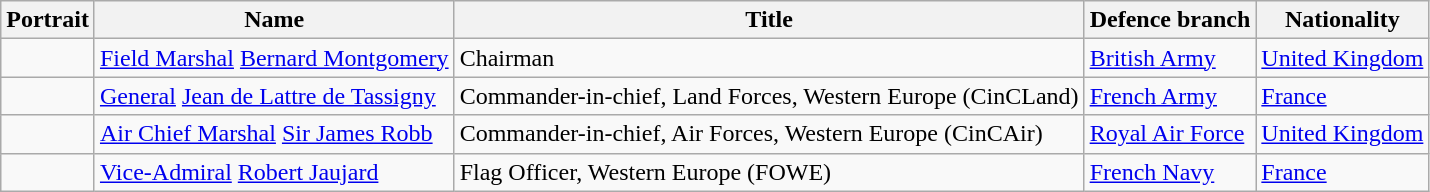<table class="wikitable">
<tr>
<th>Portrait</th>
<th>Name</th>
<th class="unsortable">Title</th>
<th>Defence branch</th>
<th>Nationality</th>
</tr>
<tr>
<td></td>
<td><a href='#'>Field Marshal</a> <a href='#'>Bernard Montgomery</a></td>
<td>Chairman</td>
<td><a href='#'>British Army</a></td>
<td><a href='#'>United Kingdom</a></td>
</tr>
<tr>
<td></td>
<td><a href='#'>General</a> <a href='#'>Jean de Lattre de Tassigny</a></td>
<td>Commander-in-chief, Land Forces, Western Europe (CinCLand)</td>
<td><a href='#'>French Army</a></td>
<td><a href='#'>France</a></td>
</tr>
<tr>
<td></td>
<td><a href='#'>Air Chief Marshal</a> <a href='#'>Sir James Robb</a></td>
<td>Commander-in-chief, Air Forces, Western Europe (CinCAir)</td>
<td><a href='#'>Royal Air Force</a></td>
<td><a href='#'>United Kingdom</a></td>
</tr>
<tr>
<td></td>
<td><a href='#'>Vice-Admiral</a> <a href='#'>Robert Jaujard</a></td>
<td>Flag Officer, Western Europe (FOWE)</td>
<td><a href='#'>French Navy</a></td>
<td><a href='#'>France</a></td>
</tr>
</table>
